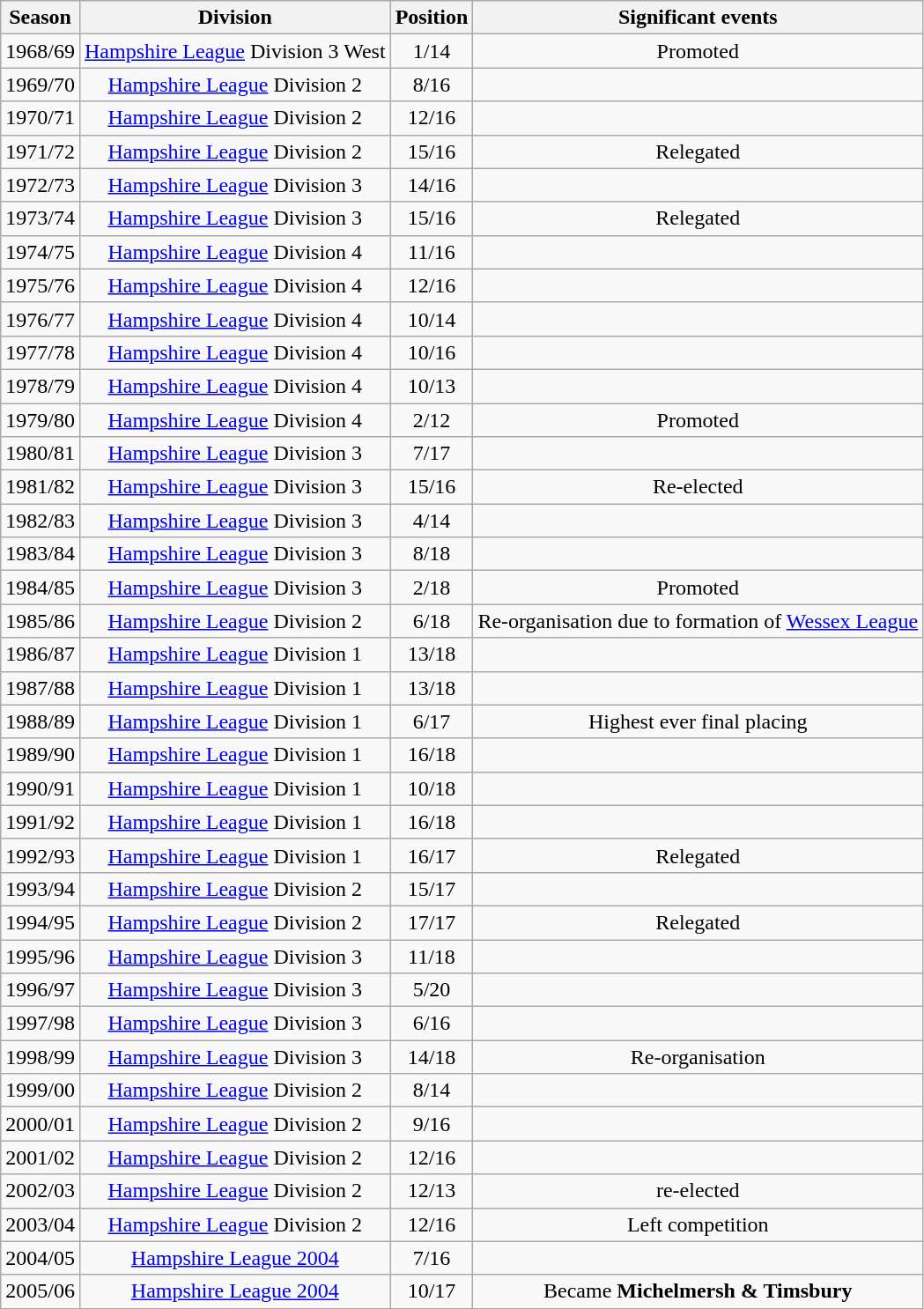<table class="wikitable collapsible collapsed" style=text-align:center>
<tr>
<th>Season</th>
<th>Division</th>
<th>Position</th>
<th>Significant events</th>
</tr>
<tr>
<td>1968/69</td>
<td><a href='#'>Hampshire League</a> Division 3 West</td>
<td>1/14</td>
<td>Promoted</td>
</tr>
<tr>
<td>1969/70</td>
<td><a href='#'>Hampshire League</a> Division 2</td>
<td>8/16</td>
<td></td>
</tr>
<tr>
<td>1970/71</td>
<td><a href='#'>Hampshire League</a> Division 2</td>
<td>12/16</td>
<td></td>
</tr>
<tr>
<td>1971/72</td>
<td><a href='#'>Hampshire League</a> Division 2</td>
<td>15/16</td>
<td>Relegated</td>
</tr>
<tr>
<td>1972/73</td>
<td><a href='#'>Hampshire League</a> Division 3</td>
<td>14/16</td>
<td></td>
</tr>
<tr>
<td>1973/74</td>
<td><a href='#'>Hampshire League</a> Division 3</td>
<td>15/16</td>
<td>Relegated</td>
</tr>
<tr>
<td>1974/75</td>
<td><a href='#'>Hampshire League</a> Division 4</td>
<td>11/16</td>
<td></td>
</tr>
<tr>
<td>1975/76</td>
<td><a href='#'>Hampshire League</a> Division 4</td>
<td>12/16</td>
<td></td>
</tr>
<tr>
<td>1976/77</td>
<td><a href='#'>Hampshire League</a> Division 4</td>
<td>10/14</td>
<td></td>
</tr>
<tr>
<td>1977/78</td>
<td><a href='#'>Hampshire League</a> Division 4</td>
<td>10/16</td>
<td></td>
</tr>
<tr>
<td>1978/79</td>
<td><a href='#'>Hampshire League</a> Division 4</td>
<td>10/13</td>
<td></td>
</tr>
<tr>
<td>1979/80</td>
<td><a href='#'>Hampshire League</a> Division 4</td>
<td>2/12</td>
<td>Promoted</td>
</tr>
<tr>
<td>1980/81</td>
<td><a href='#'>Hampshire League</a> Division 3</td>
<td>7/17</td>
<td></td>
</tr>
<tr>
<td>1981/82</td>
<td><a href='#'>Hampshire League</a> Division 3</td>
<td>15/16</td>
<td>Re-elected</td>
</tr>
<tr>
<td>1982/83</td>
<td><a href='#'>Hampshire League</a> Division 3</td>
<td>4/14</td>
<td></td>
</tr>
<tr>
<td>1983/84</td>
<td><a href='#'>Hampshire League</a> Division 3</td>
<td>8/18</td>
<td></td>
</tr>
<tr>
<td>1984/85</td>
<td><a href='#'>Hampshire League</a> Division 3</td>
<td>2/18</td>
<td>Promoted</td>
</tr>
<tr>
<td>1985/86</td>
<td><a href='#'>Hampshire League</a> Division 2</td>
<td>6/18</td>
<td>Re-organisation due to formation of <a href='#'>Wessex League</a></td>
</tr>
<tr>
<td>1986/87</td>
<td><a href='#'>Hampshire League</a> Division 1</td>
<td>13/18</td>
<td></td>
</tr>
<tr>
<td>1987/88</td>
<td><a href='#'>Hampshire League</a> Division 1</td>
<td>13/18</td>
<td></td>
</tr>
<tr>
<td>1988/89</td>
<td><a href='#'>Hampshire League</a> Division 1</td>
<td>6/17</td>
<td>Highest ever final placing</td>
</tr>
<tr>
<td>1989/90</td>
<td><a href='#'>Hampshire League</a> Division 1</td>
<td>16/18</td>
<td></td>
</tr>
<tr>
<td>1990/91</td>
<td><a href='#'>Hampshire League</a> Division 1</td>
<td>10/18</td>
<td></td>
</tr>
<tr>
<td>1991/92</td>
<td><a href='#'>Hampshire League</a> Division 1</td>
<td>16/18</td>
<td></td>
</tr>
<tr>
<td>1992/93</td>
<td><a href='#'>Hampshire League</a> Division 1</td>
<td>16/17</td>
<td>Relegated</td>
</tr>
<tr>
<td>1993/94</td>
<td><a href='#'>Hampshire League</a> Division 2</td>
<td>15/17</td>
<td></td>
</tr>
<tr>
<td>1994/95</td>
<td><a href='#'>Hampshire League</a> Division 2</td>
<td>17/17</td>
<td>Relegated</td>
</tr>
<tr>
<td>1995/96</td>
<td><a href='#'>Hampshire League</a> Division 3</td>
<td>11/18</td>
<td></td>
</tr>
<tr>
<td>1996/97</td>
<td><a href='#'>Hampshire League</a> Division 3</td>
<td>5/20</td>
<td></td>
</tr>
<tr>
<td>1997/98</td>
<td><a href='#'>Hampshire League</a> Division 3</td>
<td>6/16</td>
<td></td>
</tr>
<tr>
<td>1998/99</td>
<td><a href='#'>Hampshire League</a> Division 3</td>
<td>14/18</td>
<td>Re-organisation</td>
</tr>
<tr>
<td>1999/00</td>
<td><a href='#'>Hampshire League</a> Division 2</td>
<td>8/14</td>
<td></td>
</tr>
<tr>
<td>2000/01</td>
<td><a href='#'>Hampshire League</a> Division 2</td>
<td>9/16</td>
<td></td>
</tr>
<tr>
<td>2001/02</td>
<td><a href='#'>Hampshire League</a> Division 2</td>
<td>12/16</td>
<td></td>
</tr>
<tr>
<td>2002/03</td>
<td><a href='#'>Hampshire League</a> Division 2</td>
<td>12/13</td>
<td>re-elected</td>
</tr>
<tr>
<td>2003/04</td>
<td><a href='#'>Hampshire League</a> Division 2</td>
<td>12/16</td>
<td>Left competition</td>
</tr>
<tr>
<td>2004/05</td>
<td><a href='#'>Hampshire League 2004</a></td>
<td>7/16</td>
<td></td>
</tr>
<tr>
<td>2005/06</td>
<td><a href='#'>Hampshire League 2004</a></td>
<td>10/17</td>
<td>Became <strong>Michelmersh & Timsbury</strong></td>
</tr>
</table>
